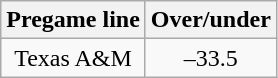<table class="wikitable" style="margin-right: auto; margin-right: auto; border: none;">
<tr align="center">
<th style=>Pregame line</th>
<th style=>Over/under</th>
</tr>
<tr align="center">
<td>Texas A&M</td>
<td>–33.5</td>
</tr>
</table>
